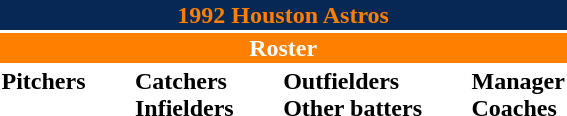<table class="toccolours" style="text-align: left;">
<tr>
<th colspan="10" style="background-color: #072854; color: #FF7F00; text-align: center;">1992 Houston Astros</th>
</tr>
<tr>
<td colspan="10" style="background-color: #FF7F00; color: white; text-align: center;"><strong>Roster</strong></td>
</tr>
<tr>
<td valign="top"><strong>Pitchers</strong><br>














</td>
<td width="25px"></td>
<td valign="top"><strong>Catchers</strong><br>


<strong>Infielders</strong>








</td>
<td width="25px"></td>
<td valign="top"><strong>Outfielders</strong><br>








<strong>Other batters</strong>
</td>
<td width="25px"></td>
<td valign="top"><strong>Manager</strong><br>
<strong>Coaches</strong>




</td>
</tr>
</table>
